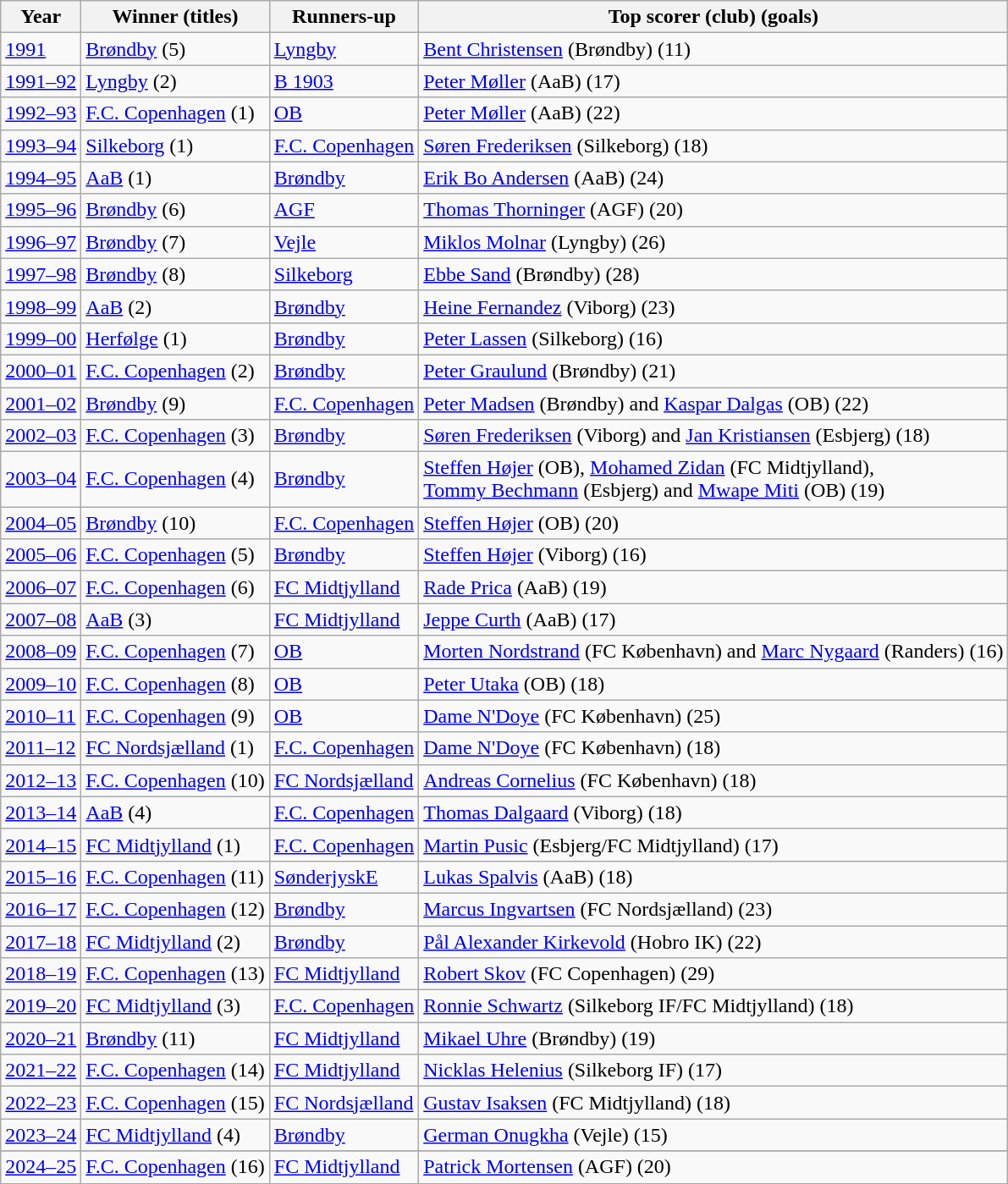<table class="wikitable">
<tr>
<th>Year</th>
<th>Winner (titles)</th>
<th>Runners-up</th>
<th>Top scorer (club) (goals)</th>
</tr>
<tr>
<td><a href='#'>1991</a></td>
<td><a href='#'>Brøndby</a> (5)</td>
<td><a href='#'>Lyngby</a></td>
<td><a href='#'>Bent Christensen</a> (Brøndby) (11)</td>
</tr>
<tr>
<td><a href='#'>1991–92</a></td>
<td><a href='#'>Lyngby</a> (2)</td>
<td><a href='#'>B 1903</a></td>
<td><a href='#'>Peter Møller</a> (AaB) (17)</td>
</tr>
<tr>
<td><a href='#'>1992–93</a></td>
<td><a href='#'>F.C. Copenhagen</a> (1)</td>
<td><a href='#'>OB</a></td>
<td><a href='#'>Peter Møller</a> (AaB) (22)</td>
</tr>
<tr>
<td><a href='#'>1993–94</a></td>
<td><a href='#'>Silkeborg</a> (1)</td>
<td><a href='#'>F.C. Copenhagen</a></td>
<td><a href='#'>Søren Frederiksen</a> (Silkeborg) (18)</td>
</tr>
<tr>
<td><a href='#'>1994–95</a></td>
<td><a href='#'>AaB</a> (1)</td>
<td><a href='#'>Brøndby</a></td>
<td><a href='#'>Erik Bo Andersen</a> (AaB) (24)</td>
</tr>
<tr>
<td><a href='#'>1995–96</a></td>
<td><a href='#'>Brøndby</a> (6)</td>
<td><a href='#'>AGF</a></td>
<td><a href='#'>Thomas Thorninger</a> (AGF) (20)</td>
</tr>
<tr>
<td><a href='#'>1996–97</a></td>
<td><a href='#'>Brøndby</a> (7)</td>
<td><a href='#'>Vejle</a></td>
<td><a href='#'>Miklos Molnar</a> (Lyngby) (26)</td>
</tr>
<tr>
<td><a href='#'>1997–98</a></td>
<td><a href='#'>Brøndby</a> (8)</td>
<td><a href='#'>Silkeborg</a></td>
<td><a href='#'>Ebbe Sand</a> (Brøndby) (28)</td>
</tr>
<tr>
<td><a href='#'>1998–99</a></td>
<td><a href='#'>AaB</a> (2)</td>
<td><a href='#'>Brøndby</a></td>
<td><a href='#'>Heine Fernandez</a> (Viborg) (23)</td>
</tr>
<tr>
<td><a href='#'>1999–00</a></td>
<td><a href='#'>Herfølge</a> (1)</td>
<td><a href='#'>Brøndby</a></td>
<td><a href='#'>Peter Lassen</a> (Silkeborg) (16)</td>
</tr>
<tr>
<td><a href='#'>2000–01</a></td>
<td><a href='#'>F.C. Copenhagen</a> (2)</td>
<td><a href='#'>Brøndby</a></td>
<td><a href='#'>Peter Graulund</a> (Brøndby) (21)</td>
</tr>
<tr>
<td><a href='#'>2001–02</a></td>
<td><a href='#'>Brøndby</a> (9)</td>
<td><a href='#'>F.C. Copenhagen</a></td>
<td><a href='#'>Peter Madsen</a> (Brøndby) and <a href='#'>Kaspar Dalgas</a> (OB) (22)</td>
</tr>
<tr>
<td><a href='#'>2002–03</a></td>
<td><a href='#'>F.C. Copenhagen</a> (3)</td>
<td><a href='#'>Brøndby</a></td>
<td><a href='#'>Søren Frederiksen</a> (Viborg) and <a href='#'>Jan Kristiansen</a> (Esbjerg) (18)</td>
</tr>
<tr>
<td><a href='#'>2003–04</a></td>
<td><a href='#'>F.C. Copenhagen</a> (4)</td>
<td><a href='#'>Brøndby</a></td>
<td><a href='#'>Steffen Højer</a> (OB), <a href='#'>Mohamed Zidan</a> (FC Midtjylland), <br><a href='#'>Tommy Bechmann</a> (Esbjerg) and <a href='#'>Mwape Miti</a> (OB) (19)</td>
</tr>
<tr>
<td><a href='#'>2004–05</a></td>
<td><a href='#'>Brøndby</a> (10)</td>
<td><a href='#'>F.C. Copenhagen</a></td>
<td><a href='#'>Steffen Højer</a> (OB) (20)</td>
</tr>
<tr>
<td><a href='#'>2005–06</a></td>
<td><a href='#'>F.C. Copenhagen</a> (5)</td>
<td><a href='#'>Brøndby</a></td>
<td><a href='#'>Steffen Højer</a> (Viborg) (16)</td>
</tr>
<tr>
<td><a href='#'>2006–07</a></td>
<td><a href='#'>F.C. Copenhagen</a> (6)</td>
<td><a href='#'>FC Midtjylland</a></td>
<td><a href='#'>Rade Prica</a> (AaB) (19)</td>
</tr>
<tr>
<td><a href='#'>2007–08</a></td>
<td><a href='#'>AaB</a> (3)</td>
<td><a href='#'>FC Midtjylland</a></td>
<td><a href='#'>Jeppe Curth</a> (AaB) (17)</td>
</tr>
<tr>
<td><a href='#'>2008–09</a></td>
<td><a href='#'>F.C. Copenhagen</a> (7)</td>
<td><a href='#'>OB</a></td>
<td><a href='#'>Morten Nordstrand</a> (FC København) and <a href='#'>Marc Nygaard</a> (Randers) (16)</td>
</tr>
<tr>
<td><a href='#'>2009–10</a></td>
<td><a href='#'>F.C. Copenhagen</a> (8)</td>
<td><a href='#'>OB</a></td>
<td><a href='#'>Peter Utaka</a> (OB) (18)</td>
</tr>
<tr>
<td><a href='#'>2010–11</a></td>
<td><a href='#'>F.C. Copenhagen</a> (9)</td>
<td><a href='#'>OB</a></td>
<td><a href='#'>Dame N'Doye</a> (FC København) (25)</td>
</tr>
<tr>
<td><a href='#'>2011–12</a></td>
<td><a href='#'>FC Nordsjælland</a> (1)</td>
<td><a href='#'>F.C. Copenhagen</a></td>
<td><a href='#'>Dame N'Doye</a> (FC København) (18)</td>
</tr>
<tr>
<td><a href='#'>2012–13</a></td>
<td><a href='#'>F.C. Copenhagen</a> (10)</td>
<td><a href='#'>FC Nordsjælland</a></td>
<td><a href='#'>Andreas Cornelius</a> (FC København) (18)</td>
</tr>
<tr>
<td><a href='#'>2013–14</a></td>
<td><a href='#'>AaB</a> (4)</td>
<td><a href='#'>F.C. Copenhagen</a></td>
<td><a href='#'>Thomas Dalgaard</a> (Viborg) (18)</td>
</tr>
<tr>
<td><a href='#'>2014–15</a></td>
<td><a href='#'>FC Midtjylland</a> (1)</td>
<td><a href='#'>F.C. Copenhagen</a></td>
<td><a href='#'>Martin Pusic</a> (Esbjerg/FC Midtjylland) (17)</td>
</tr>
<tr>
<td><a href='#'>2015–16</a></td>
<td><a href='#'>F.C. Copenhagen</a> (11)</td>
<td><a href='#'>SønderjyskE</a></td>
<td><a href='#'>Lukas Spalvis</a> (AaB) (18)</td>
</tr>
<tr>
<td><a href='#'>2016–17</a></td>
<td><a href='#'>F.C. Copenhagen</a> (12)</td>
<td><a href='#'>Brøndby</a></td>
<td><a href='#'>Marcus Ingvartsen</a> (FC Nordsjælland) (23)</td>
</tr>
<tr>
<td><a href='#'>2017–18</a></td>
<td><a href='#'>FC Midtjylland</a> (2)</td>
<td><a href='#'>Brøndby</a></td>
<td><a href='#'>Pål Alexander Kirkevold</a> (Hobro IK) (22)</td>
</tr>
<tr>
<td><a href='#'>2018–19</a></td>
<td><a href='#'>F.C. Copenhagen</a> (13)</td>
<td><a href='#'>FC Midtjylland</a></td>
<td><a href='#'>Robert Skov</a> (FC Copenhagen) (29)</td>
</tr>
<tr>
<td><a href='#'>2019–20</a></td>
<td><a href='#'>FC Midtjylland</a> (3)</td>
<td><a href='#'>F.C. Copenhagen</a></td>
<td><a href='#'>Ronnie Schwartz</a> (Silkeborg IF/FC Midtjylland) (18)</td>
</tr>
<tr>
<td><a href='#'>2020–21</a></td>
<td><a href='#'>Brøndby</a> (11)</td>
<td><a href='#'>FC Midtjylland</a></td>
<td><a href='#'>Mikael Uhre</a> (Brøndby) (19)</td>
</tr>
<tr>
<td><a href='#'>2021–22</a></td>
<td><a href='#'>F.C. Copenhagen</a> (14)</td>
<td><a href='#'>FC Midtjylland</a></td>
<td><a href='#'>Nicklas Helenius</a> (Silkeborg IF) (17)</td>
</tr>
<tr>
<td><a href='#'>2022–23</a></td>
<td><a href='#'>F.C. Copenhagen</a> (15)</td>
<td><a href='#'>FC Nordsjælland</a></td>
<td><a href='#'>Gustav Isaksen</a> (FC Midtjylland) (18)</td>
</tr>
<tr>
<td><a href='#'>2023–24</a></td>
<td><a href='#'>FC Midtjylland</a> (4)</td>
<td><a href='#'>Brøndby</a></td>
<td><a href='#'>German Onugkha</a> (Vejle) (15)</td>
</tr>
<tr>
</tr>
<tr>
<td><a href='#'>2024–25</a></td>
<td><a href='#'>F.C. Copenhagen</a> (16)</td>
<td><a href='#'>FC Midtjylland</a></td>
<td><a href='#'>Patrick Mortensen</a> (AGF) (20)</td>
</tr>
</table>
